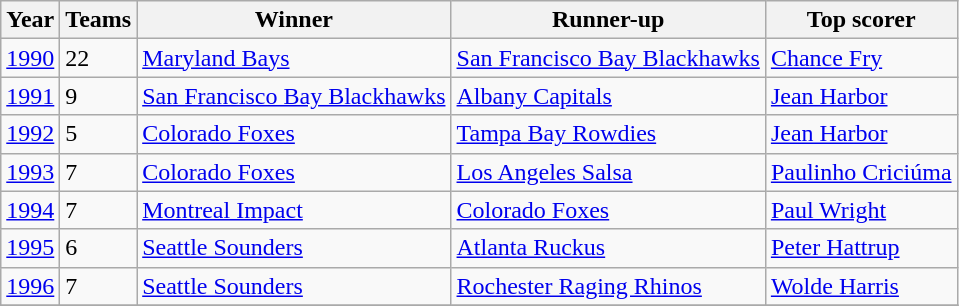<table class="wikitable">
<tr>
<th>Year</th>
<th>Teams</th>
<th>Winner</th>
<th>Runner-up</th>
<th>Top scorer</th>
</tr>
<tr>
<td><a href='#'>1990</a></td>
<td>22</td>
<td><a href='#'>Maryland Bays</a></td>
<td><a href='#'>San Francisco Bay Blackhawks</a></td>
<td><a href='#'>Chance Fry</a></td>
</tr>
<tr>
<td><a href='#'>1991</a></td>
<td>9</td>
<td><a href='#'>San Francisco Bay Blackhawks</a></td>
<td><a href='#'>Albany Capitals</a></td>
<td><a href='#'>Jean Harbor</a></td>
</tr>
<tr>
<td><a href='#'>1992</a></td>
<td>5</td>
<td><a href='#'>Colorado Foxes</a></td>
<td><a href='#'>Tampa Bay Rowdies</a></td>
<td><a href='#'>Jean Harbor</a></td>
</tr>
<tr>
<td><a href='#'>1993</a></td>
<td>7</td>
<td><a href='#'>Colorado Foxes</a></td>
<td><a href='#'>Los Angeles Salsa</a></td>
<td><a href='#'>Paulinho Criciúma</a></td>
</tr>
<tr>
<td><a href='#'>1994</a></td>
<td>7</td>
<td><a href='#'>Montreal Impact</a></td>
<td><a href='#'>Colorado Foxes</a></td>
<td><a href='#'>Paul Wright</a></td>
</tr>
<tr>
<td><a href='#'>1995</a></td>
<td>6</td>
<td><a href='#'>Seattle Sounders</a></td>
<td><a href='#'>Atlanta Ruckus</a></td>
<td><a href='#'>Peter Hattrup</a></td>
</tr>
<tr>
<td><a href='#'>1996</a></td>
<td>7</td>
<td><a href='#'>Seattle Sounders</a></td>
<td><a href='#'>Rochester Raging Rhinos</a></td>
<td><a href='#'>Wolde Harris</a></td>
</tr>
<tr>
</tr>
</table>
